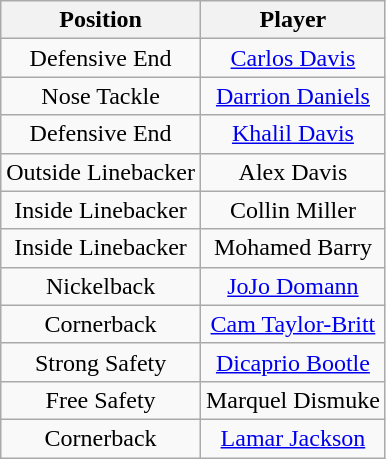<table class="wikitable" style="text-align: center;">
<tr>
<th>Position</th>
<th>Player</th>
</tr>
<tr>
<td>Defensive End</td>
<td><a href='#'>Carlos Davis</a></td>
</tr>
<tr>
<td>Nose Tackle</td>
<td><a href='#'>Darrion Daniels</a></td>
</tr>
<tr>
<td>Defensive End</td>
<td><a href='#'>Khalil Davis</a></td>
</tr>
<tr>
<td>Outside Linebacker</td>
<td>Alex Davis</td>
</tr>
<tr>
<td>Inside Linebacker</td>
<td>Collin Miller</td>
</tr>
<tr>
<td>Inside Linebacker</td>
<td>Mohamed Barry</td>
</tr>
<tr>
<td>Nickelback</td>
<td><a href='#'>JoJo Domann</a></td>
</tr>
<tr>
<td>Cornerback</td>
<td><a href='#'>Cam Taylor-Britt</a></td>
</tr>
<tr>
<td>Strong Safety</td>
<td><a href='#'>Dicaprio Bootle</a></td>
</tr>
<tr>
<td>Free Safety</td>
<td>Marquel Dismuke</td>
</tr>
<tr>
<td>Cornerback</td>
<td><a href='#'>Lamar Jackson</a></td>
</tr>
</table>
